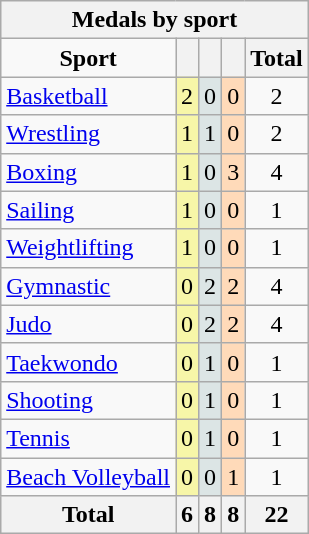<table class="wikitable" border="1"  style="float:right">
<tr>
<th colspan=5><strong>Medals by sport</strong></th>
</tr>
<tr align=center>
<td><strong>Sport</strong></td>
<th bgcolor=#f7f6a8></th>
<th bgcolor=#dce5e5></th>
<th bgcolor=#ffdab9></th>
<th><strong>Total</strong></th>
</tr>
<tr align=center>
<td align=left><a href='#'>Basketball</a></td>
<td bgcolor=#f7f6a8>2</td>
<td bgcolor=#dce5e5>0</td>
<td bgcolor=#ffdab9>0</td>
<td>2</td>
</tr>
<tr align=center>
<td align=left><a href='#'>Wrestling</a></td>
<td bgcolor=#f7f6a8>1</td>
<td bgcolor=#dce5e5>1</td>
<td bgcolor=#ffdab9>0</td>
<td>2</td>
</tr>
<tr align=center>
<td align=left><a href='#'>Boxing</a></td>
<td bgcolor=#f7f6a8>1</td>
<td bgcolor=#dce5e5>0</td>
<td bgcolor=#ffdab9>3</td>
<td>4</td>
</tr>
<tr align=center>
<td align=left><a href='#'>Sailing</a></td>
<td bgcolor=#f7f6a8>1</td>
<td bgcolor=#dce5e5>0</td>
<td bgcolor=#ffdab9>0</td>
<td>1</td>
</tr>
<tr align=center>
<td align=left><a href='#'>Weightlifting</a></td>
<td bgcolor=#f7f6a8>1</td>
<td bgcolor=#dce5e5>0</td>
<td bgcolor=#ffdab9>0</td>
<td>1</td>
</tr>
<tr align=center>
<td align=left><a href='#'>Gymnastic</a></td>
<td bgcolor=#f7f6a8>0</td>
<td bgcolor=#dce5e5>2</td>
<td bgcolor=#ffdab9>2</td>
<td>4</td>
</tr>
<tr align=center>
<td align=left><a href='#'>Judo</a></td>
<td bgcolor=#f7f6a8>0</td>
<td bgcolor=#dce5e5>2</td>
<td bgcolor=#ffdab9>2</td>
<td>4</td>
</tr>
<tr align=center>
<td align=left><a href='#'>Taekwondo</a></td>
<td bgcolor=#f7f6a8>0</td>
<td bgcolor=#dce5e5>1</td>
<td bgcolor=#ffdab9>0</td>
<td>1</td>
</tr>
<tr align=center>
<td align=left><a href='#'>Shooting</a></td>
<td bgcolor=#f7f6a8>0</td>
<td bgcolor=#dce5e5>1</td>
<td bgcolor=#ffdab9>0</td>
<td>1</td>
</tr>
<tr align=center>
<td align=left><a href='#'>Tennis</a></td>
<td bgcolor=#f7f6a8>0</td>
<td bgcolor=#dce5e5>1</td>
<td bgcolor=#ffdab9>0</td>
<td>1</td>
</tr>
<tr align=center>
<td align=left><a href='#'>Beach Volleyball</a></td>
<td bgcolor=#f7f6a8>0</td>
<td bgcolor=#dce5e5>0</td>
<td bgcolor=#ffdab9>1</td>
<td>1</td>
</tr>
<tr align=center>
<th bgcolor=#efefef><strong>Total</strong></th>
<th bgcolor=#f7f6a8>6</th>
<th bgcolor=#dce5e5>8</th>
<th bgcolor=#ffdab9>8</th>
<th>22</th>
</tr>
</table>
